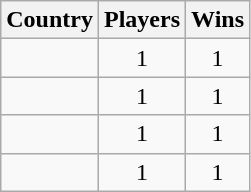<table class="wikitable">
<tr>
<th>Country</th>
<th>Players</th>
<th>Wins</th>
</tr>
<tr>
<td></td>
<td align=center>1</td>
<td align=center>1</td>
</tr>
<tr>
<td></td>
<td align=center>1</td>
<td align=center>1</td>
</tr>
<tr>
<td></td>
<td align=center>1</td>
<td align=center>1</td>
</tr>
<tr>
<td></td>
<td align=center>1</td>
<td align=center>1</td>
</tr>
</table>
